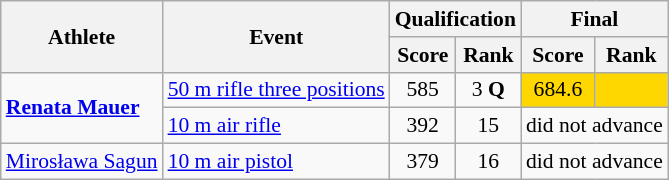<table class="wikitable" style="font-size:90%">
<tr>
<th rowspan="2">Athlete</th>
<th rowspan="2">Event</th>
<th colspan="2">Qualification</th>
<th colspan="2">Final</th>
</tr>
<tr>
<th>Score</th>
<th>Rank</th>
<th>Score</th>
<th>Rank</th>
</tr>
<tr>
<td rowspan=2><strong><a href='#'>Renata Mauer</a></strong></td>
<td><a href='#'>50 m rifle three positions</a></td>
<td align="center">585</td>
<td align="center">3 <strong>Q</strong></td>
<td align="center" bgcolor='gold'>684.6</td>
<td align="center" bgcolor='gold'></td>
</tr>
<tr>
<td><a href='#'>10 m air rifle</a></td>
<td align="center">392</td>
<td align="center">15</td>
<td colspan="2"  align="center">did not advance</td>
</tr>
<tr>
<td rowspan=2><a href='#'>Mirosława Sagun</a></td>
<td><a href='#'>10 m air pistol</a></td>
<td align="center">379</td>
<td align="center">16</td>
<td colspan="2"  align="center">did not advance</td>
</tr>
</table>
